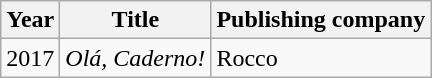<table class="wikitable">
<tr>
<th>Year</th>
<th>Title</th>
<th>Publishing company</th>
</tr>
<tr>
<td>2017</td>
<td><em>Olá, Caderno!</em></td>
<td>Rocco</td>
</tr>
</table>
